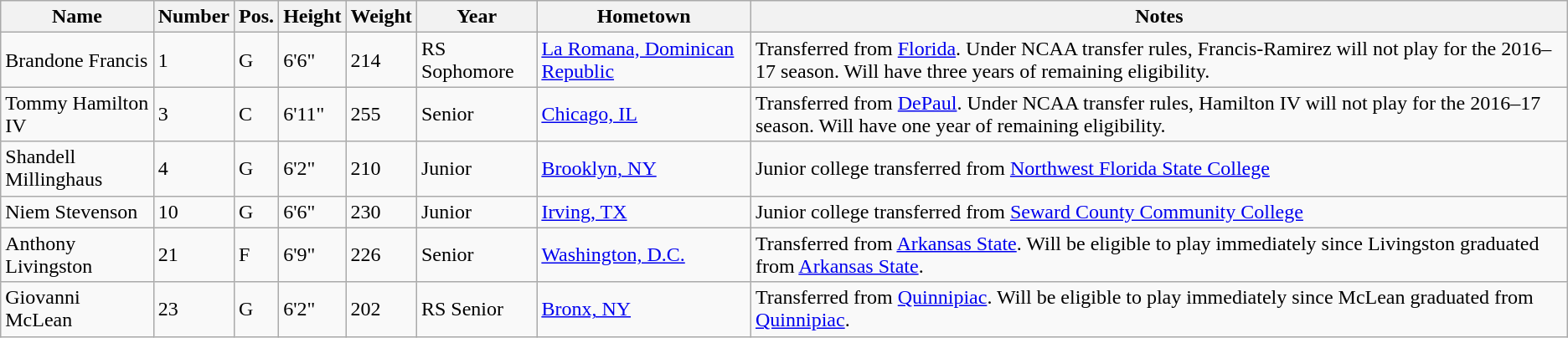<table class="wikitable sortable" border="1">
<tr>
<th>Name</th>
<th>Number</th>
<th>Pos.</th>
<th>Height</th>
<th>Weight</th>
<th>Year</th>
<th>Hometown</th>
<th class="unsortable">Notes</th>
</tr>
<tr>
<td>Brandone Francis</td>
<td>1</td>
<td>G</td>
<td>6'6"</td>
<td>214</td>
<td>RS Sophomore</td>
<td><a href='#'>La Romana, Dominican Republic</a></td>
<td>Transferred from <a href='#'>Florida</a>. Under NCAA transfer rules, Francis-Ramirez will not play for the 2016–17 season. Will have three years of remaining eligibility.</td>
</tr>
<tr>
<td>Tommy Hamilton IV</td>
<td>3</td>
<td>C</td>
<td>6'11"</td>
<td>255</td>
<td>Senior</td>
<td><a href='#'>Chicago, IL</a></td>
<td>Transferred from <a href='#'>DePaul</a>. Under NCAA transfer rules, Hamilton IV will not play for the 2016–17 season. Will have one year of remaining eligibility.</td>
</tr>
<tr>
<td>Shandell Millinghaus</td>
<td>4</td>
<td>G</td>
<td>6'2"</td>
<td>210</td>
<td>Junior</td>
<td><a href='#'>Brooklyn, NY</a></td>
<td>Junior college transferred from <a href='#'>Northwest Florida State College</a></td>
</tr>
<tr>
<td>Niem Stevenson</td>
<td>10</td>
<td>G</td>
<td>6'6"</td>
<td>230</td>
<td>Junior</td>
<td><a href='#'>Irving, TX</a></td>
<td>Junior college transferred from <a href='#'>Seward County Community College</a></td>
</tr>
<tr>
<td>Anthony Livingston</td>
<td>21</td>
<td>F</td>
<td>6'9"</td>
<td>226</td>
<td>Senior</td>
<td><a href='#'>Washington, D.C.</a></td>
<td>Transferred from <a href='#'>Arkansas State</a>. Will be eligible to play immediately since Livingston graduated from <a href='#'>Arkansas State</a>.</td>
</tr>
<tr>
<td>Giovanni McLean</td>
<td>23</td>
<td>G</td>
<td>6'2"</td>
<td>202</td>
<td>RS Senior</td>
<td><a href='#'>Bronx, NY</a></td>
<td>Transferred from <a href='#'>Quinnipiac</a>. Will be eligible to play immediately since McLean graduated from <a href='#'>Quinnipiac</a>.</td>
</tr>
</table>
